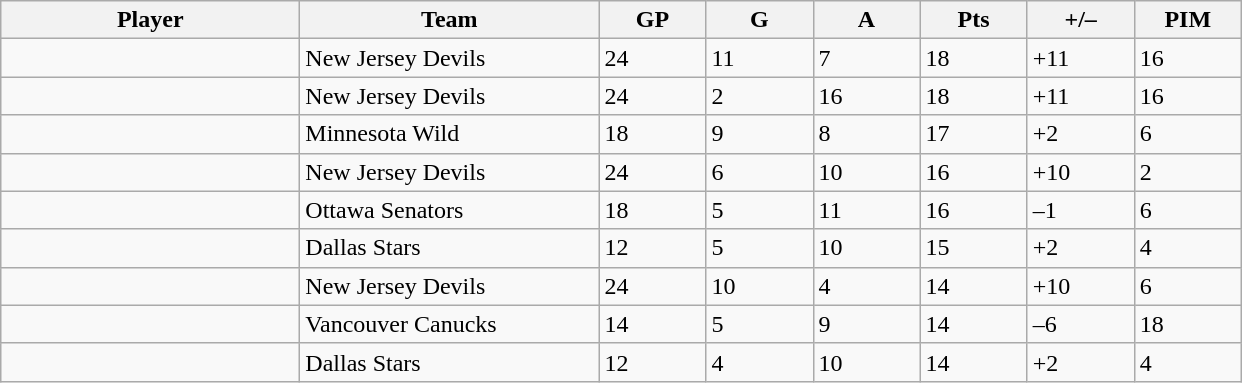<table class="wikitable sortable">
<tr>
<th style="width:12em">Player</th>
<th style="width:12em">Team</th>
<th style="width:4em">GP</th>
<th style="width:4em">G</th>
<th style="width:4em">A</th>
<th style="width:4em">Pts</th>
<th style="width:4em">+/–</th>
<th style="width:4em">PIM</th>
</tr>
<tr>
<td></td>
<td>New Jersey Devils</td>
<td>24</td>
<td>11</td>
<td>7</td>
<td>18</td>
<td>+11</td>
<td>16</td>
</tr>
<tr>
<td></td>
<td>New Jersey Devils</td>
<td>24</td>
<td>2</td>
<td>16</td>
<td>18</td>
<td>+11</td>
<td>16</td>
</tr>
<tr>
<td></td>
<td>Minnesota Wild</td>
<td>18</td>
<td>9</td>
<td>8</td>
<td>17</td>
<td>+2</td>
<td>6</td>
</tr>
<tr>
<td></td>
<td>New Jersey Devils</td>
<td>24</td>
<td>6</td>
<td>10</td>
<td>16</td>
<td>+10</td>
<td>2</td>
</tr>
<tr>
<td></td>
<td>Ottawa Senators</td>
<td>18</td>
<td>5</td>
<td>11</td>
<td>16</td>
<td>–1</td>
<td>6</td>
</tr>
<tr>
<td></td>
<td>Dallas Stars</td>
<td>12</td>
<td>5</td>
<td>10</td>
<td>15</td>
<td>+2</td>
<td>4</td>
</tr>
<tr>
<td></td>
<td>New Jersey Devils</td>
<td>24</td>
<td>10</td>
<td>4</td>
<td>14</td>
<td>+10</td>
<td>6</td>
</tr>
<tr>
<td></td>
<td>Vancouver Canucks</td>
<td>14</td>
<td>5</td>
<td>9</td>
<td>14</td>
<td>–6</td>
<td>18</td>
</tr>
<tr>
<td></td>
<td>Dallas Stars</td>
<td>12</td>
<td>4</td>
<td>10</td>
<td>14</td>
<td>+2</td>
<td>4</td>
</tr>
</table>
